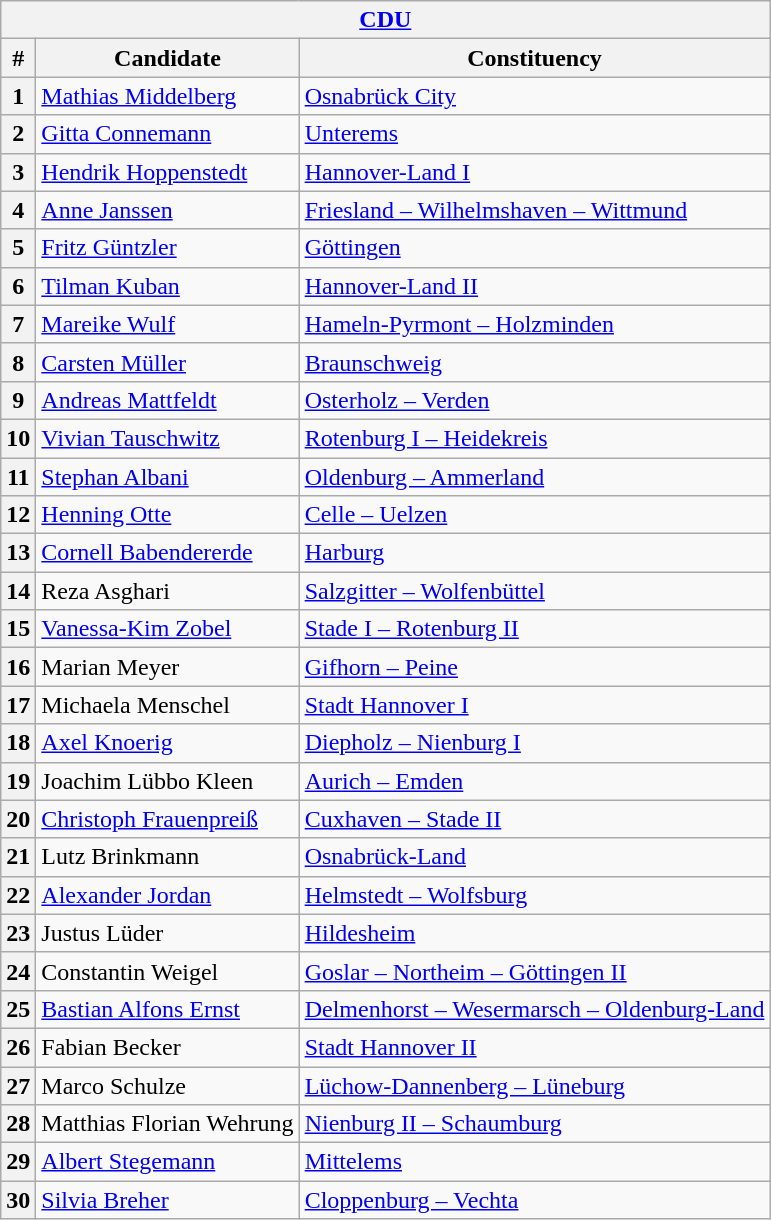<table class="wikitable">
<tr>
<th colspan="3"><a href='#'>CDU</a></th>
</tr>
<tr>
<th>#</th>
<th>Candidate</th>
<th>Constituency</th>
</tr>
<tr>
<th colspan="1">1</th>
<td colspan="1"><a href='#'>Mathias Middelberg</a></td>
<td colspan="1"><a href='#'>Osnabrück City</a></td>
</tr>
<tr>
<th colspan="1">2</th>
<td><a href='#'>Gitta Connemann</a></td>
<td colspan="1"><a href='#'>Unterems</a></td>
</tr>
<tr>
<th colspan="1">3</th>
<td><a href='#'>Hendrik Hoppenstedt</a></td>
<td colspan="1"><a href='#'>Hannover-Land I</a></td>
</tr>
<tr>
<th colspan="1">4</th>
<td><a href='#'>Anne Janssen</a></td>
<td colspan="1"><a href='#'>Friesland – Wilhelmshaven – Wittmund</a></td>
</tr>
<tr>
<th colspan="1">5</th>
<td><a href='#'>Fritz Güntzler</a></td>
<td colspan="1"><a href='#'>Göttingen</a></td>
</tr>
<tr>
<th colspan="1">6</th>
<td><a href='#'>Tilman Kuban</a></td>
<td colspan="1"><a href='#'>Hannover-Land II</a></td>
</tr>
<tr>
<th colspan="1">7</th>
<td><a href='#'>Mareike Wulf</a></td>
<td colspan="1"><a href='#'>Hameln-Pyrmont – Holzminden</a></td>
</tr>
<tr>
<th colspan="1">8</th>
<td><a href='#'>Carsten Müller</a></td>
<td colspan="1"><a href='#'>Braunschweig</a></td>
</tr>
<tr>
<th colspan="1">9</th>
<td><a href='#'>Andreas Mattfeldt</a></td>
<td colspan="1"><a href='#'>Osterholz – Verden</a></td>
</tr>
<tr>
<th colspan="1">10</th>
<td><a href='#'>Vivian Tauschwitz</a></td>
<td colspan="1"><a href='#'>Rotenburg I – Heidekreis</a></td>
</tr>
<tr>
<th colspan="1">11</th>
<td><a href='#'>Stephan Albani</a></td>
<td><a href='#'>Oldenburg – Ammerland</a></td>
</tr>
<tr>
<th colspan="1">12</th>
<td><a href='#'>Henning Otte</a></td>
<td><a href='#'>Celle – Uelzen</a></td>
</tr>
<tr>
<th colspan="1">13</th>
<td><a href='#'>Cornell Babendererde</a></td>
<td><a href='#'>Harburg</a></td>
</tr>
<tr>
<th colspan="1">14</th>
<td>Reza Asghari</td>
<td><a href='#'>Salzgitter – Wolfenbüttel</a></td>
</tr>
<tr>
<th colspan="1">15</th>
<td><a href='#'>Vanessa-Kim Zobel</a></td>
<td><a href='#'>Stade I – Rotenburg II</a></td>
</tr>
<tr>
<th colspan="1">16</th>
<td>Marian Meyer</td>
<td><a href='#'>Gifhorn – Peine</a></td>
</tr>
<tr>
<th colspan="1">17</th>
<td>Michaela Menschel</td>
<td><a href='#'>Stadt Hannover I</a></td>
</tr>
<tr>
<th colspan="1">18</th>
<td><a href='#'>Axel Knoerig</a></td>
<td><a href='#'>Diepholz – Nienburg I</a></td>
</tr>
<tr>
<th colspan="1">19</th>
<td>Joachim Lübbo Kleen</td>
<td><a href='#'>Aurich – Emden</a></td>
</tr>
<tr>
<th colspan="1">20</th>
<td><a href='#'>Christoph Frauenpreiß</a></td>
<td><a href='#'>Cuxhaven – Stade II</a></td>
</tr>
<tr>
<th colspan="1">21</th>
<td>Lutz Brinkmann</td>
<td><a href='#'>Osnabrück-Land</a></td>
</tr>
<tr>
<th colspan="1">22</th>
<td><a href='#'>Alexander Jordan</a></td>
<td><a href='#'>Helmstedt – Wolfsburg</a></td>
</tr>
<tr>
<th colspan="1">23</th>
<td>Justus Lüder</td>
<td><a href='#'>Hildesheim</a></td>
</tr>
<tr>
<th colspan="1">24</th>
<td>Constantin Weigel</td>
<td><a href='#'>Goslar – Northeim – Göttingen II</a></td>
</tr>
<tr>
<th colspan="1">25</th>
<td><a href='#'>Bastian Alfons Ernst</a></td>
<td><a href='#'>Delmenhorst – Wesermarsch – Oldenburg-Land</a></td>
</tr>
<tr>
<th colspan="1">26</th>
<td>Fabian Becker</td>
<td><a href='#'>Stadt Hannover II</a></td>
</tr>
<tr>
<th colspan="1">27</th>
<td>Marco Schulze</td>
<td><a href='#'>Lüchow-Dannenberg – Lüneburg</a></td>
</tr>
<tr>
<th colspan="1">28</th>
<td>Matthias Florian Wehrung</td>
<td><a href='#'>Nienburg II – Schaumburg</a></td>
</tr>
<tr>
<th colspan="1">29</th>
<td><a href='#'>Albert Stegemann</a></td>
<td><a href='#'>Mittelems</a></td>
</tr>
<tr>
<th colspan="1">30</th>
<td><a href='#'>Silvia Breher</a></td>
<td><a href='#'>Cloppenburg – Vechta</a></td>
</tr>
</table>
